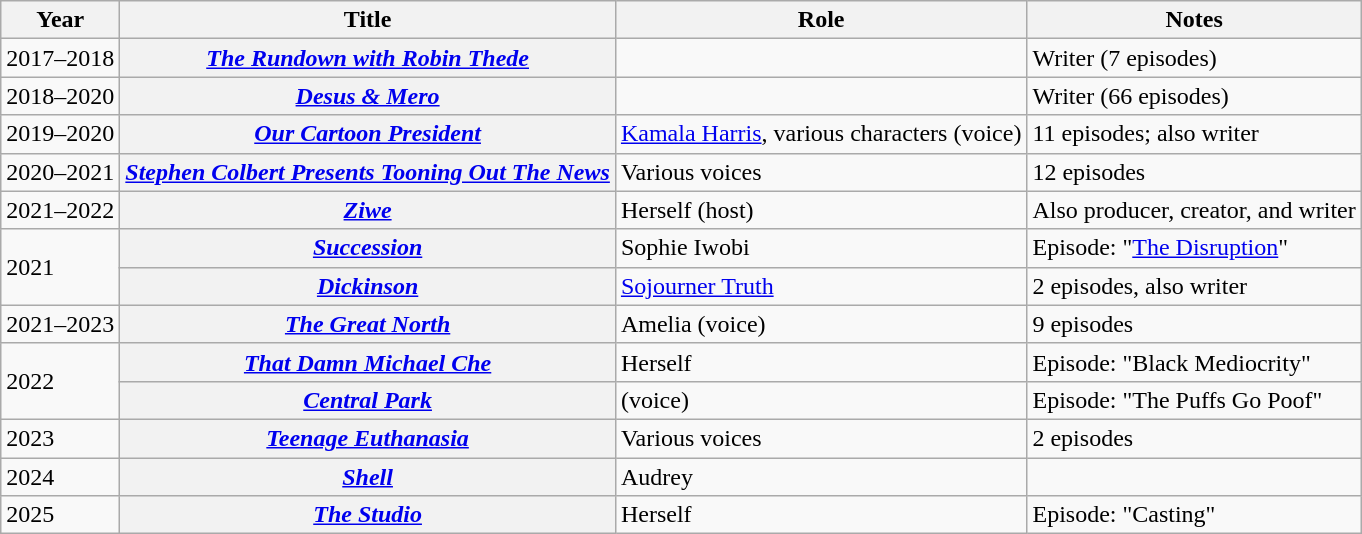<table class="wikitable sortable plainrowheaders">
<tr>
<th scope="col">Year</th>
<th scope="col">Title</th>
<th scope="col">Role</th>
<th scope="col" class="unsortable">Notes</th>
</tr>
<tr>
<td>2017–2018</td>
<th scope="row"><em><a href='#'>The Rundown with Robin Thede</a></em></th>
<td></td>
<td>Writer (7 episodes)</td>
</tr>
<tr>
<td>2018–2020</td>
<th scope="row"><em><a href='#'>Desus & Mero</a></em></th>
<td></td>
<td>Writer (66 episodes)</td>
</tr>
<tr>
<td>2019–2020</td>
<th scope="row"><em><a href='#'>Our Cartoon President</a></em></th>
<td><a href='#'>Kamala Harris</a>, various characters (voice)</td>
<td>11 episodes; also writer</td>
</tr>
<tr>
<td>2020–2021</td>
<th scope="row"><em><a href='#'>Stephen Colbert Presents Tooning Out The News</a></em></th>
<td>Various voices</td>
<td>12 episodes</td>
</tr>
<tr>
<td>2021–2022</td>
<th scope="row"><em><a href='#'>Ziwe</a></em></th>
<td>Herself (host)</td>
<td>Also producer, creator, and writer</td>
</tr>
<tr>
<td rowspan="2">2021</td>
<th scope="row"><em><a href='#'>Succession</a></em></th>
<td>Sophie Iwobi</td>
<td>Episode: "<a href='#'>The Disruption</a>"</td>
</tr>
<tr>
<th scope="row"><em><a href='#'>Dickinson</a></em></th>
<td><a href='#'>Sojourner Truth</a></td>
<td>2 episodes, also writer</td>
</tr>
<tr>
<td>2021–2023</td>
<th scope="row"><em><a href='#'>The Great North</a></em></th>
<td>Amelia (voice)</td>
<td>9 episodes</td>
</tr>
<tr>
<td rowspan="2">2022</td>
<th scope="row"><em><a href='#'>That Damn Michael Che</a></em></th>
<td>Herself</td>
<td>Episode: "Black Mediocrity"</td>
</tr>
<tr>
<th scope="row"><em><a href='#'>Central Park</a></em></th>
<td>(voice)</td>
<td>Episode: "The Puffs Go Poof"</td>
</tr>
<tr>
<td>2023</td>
<th scope="row"><em><a href='#'>Teenage Euthanasia</a></em></th>
<td>Various voices</td>
<td>2 episodes</td>
</tr>
<tr>
<td>2024</td>
<th scope="row"><em><a href='#'>Shell</a></em></th>
<td>Audrey</td>
<td></td>
</tr>
<tr>
<td>2025</td>
<th scope="row"><em><a href='#'>The Studio</a></em></th>
<td>Herself</td>
<td>Episode: "Casting"</td>
</tr>
</table>
